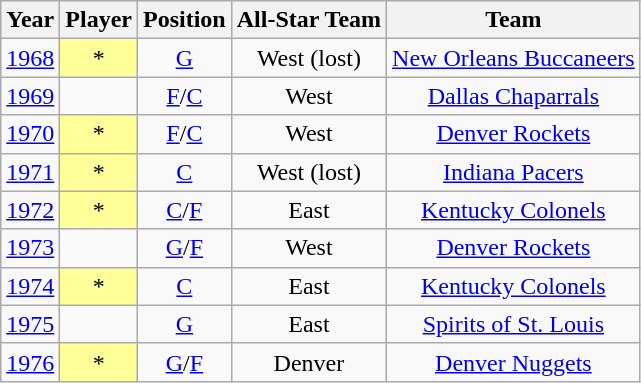<table class="wikitable" style="text-align:center">
<tr>
<th>Year</th>
<th>Player</th>
<th>Position</th>
<th>All-Star Team</th>
<th>Team</th>
</tr>
<tr>
<td><a href='#'>1968</a></td>
<td style=background-color:#FFFF99>*</td>
<td><a href='#'>G</a></td>
<td>West (lost)</td>
<td><a href='#'>New Orleans Buccaneers</a></td>
</tr>
<tr>
<td><a href='#'>1969</a></td>
<td></td>
<td><a href='#'>F</a>/<a href='#'>C</a></td>
<td>West</td>
<td><a href='#'>Dallas Chaparrals</a></td>
</tr>
<tr>
<td><a href='#'>1970</a></td>
<td style=background-color:#FFFF99>*</td>
<td><a href='#'>F</a>/<a href='#'>C</a></td>
<td>West</td>
<td><a href='#'>Denver Rockets</a></td>
</tr>
<tr>
<td><a href='#'>1971</a></td>
<td style=background-color:#FFFF99>*</td>
<td><a href='#'>C</a></td>
<td>West (lost)</td>
<td><a href='#'>Indiana Pacers</a></td>
</tr>
<tr>
<td><a href='#'>1972</a></td>
<td style=background-color:#FFFF99>*</td>
<td><a href='#'>C</a>/<a href='#'>F</a></td>
<td>East</td>
<td><a href='#'>Kentucky Colonels</a></td>
</tr>
<tr>
<td><a href='#'>1973</a></td>
<td></td>
<td><a href='#'>G</a>/<a href='#'>F</a></td>
<td>West</td>
<td><a href='#'>Denver Rockets</a></td>
</tr>
<tr>
<td><a href='#'>1974</a></td>
<td style=background-color:#FFFF99>*</td>
<td><a href='#'>C</a></td>
<td>East</td>
<td><a href='#'>Kentucky Colonels</a></td>
</tr>
<tr>
<td><a href='#'>1975</a></td>
<td></td>
<td><a href='#'>G</a></td>
<td>East</td>
<td><a href='#'>Spirits of St. Louis</a></td>
</tr>
<tr>
<td><a href='#'>1976</a></td>
<td style=background-color:#FFFF99>*</td>
<td><a href='#'>G</a>/<a href='#'>F</a></td>
<td>Denver</td>
<td><a href='#'>Denver Nuggets</a></td>
</tr>
</table>
